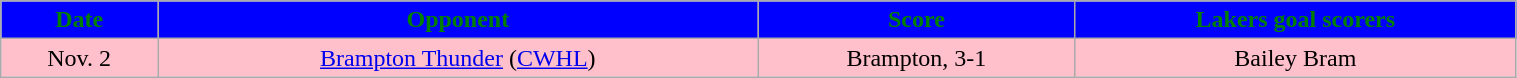<table class="wikitable" width="80%">
<tr style="text-align:center; background:blue; color:green;">
<td><strong>Date</strong></td>
<td><strong>Opponent</strong></td>
<td><strong>Score</strong></td>
<td><strong>Lakers goal scorers</strong></td>
</tr>
<tr align="center" bgcolor="pink">
<td>Nov. 2</td>
<td><a href='#'>Brampton Thunder</a> (<a href='#'>CWHL</a>)</td>
<td>Brampton, 3-1</td>
<td>Bailey Bram</td>
</tr>
</table>
